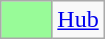<table class="wikitable">
<tr>
<td style="width:20pt; background:#98fb98; text-align:center;"></td>
<td><a href='#'>Hub</a></td>
</tr>
</table>
